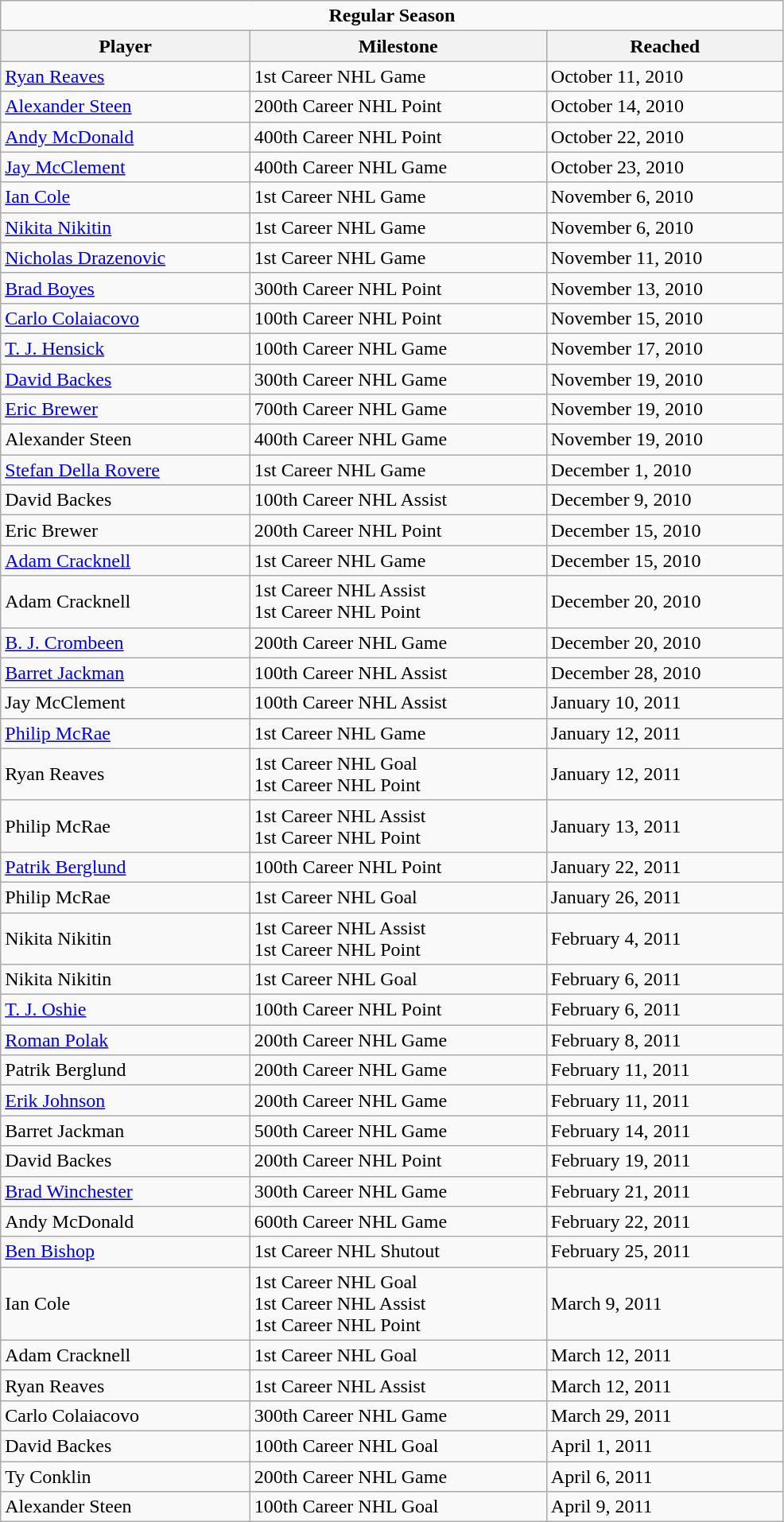<table class="wikitable" width="52%">
<tr>
<td colspan="10" align="center"><strong>Regular Season</strong></td>
</tr>
<tr>
<th>Player</th>
<th>Milestone</th>
<th>Reached</th>
</tr>
<tr>
<td><a href='#'>Ryan Reaves</a></td>
<td>1st Career NHL Game</td>
<td>October 11, 2010</td>
</tr>
<tr>
<td><a href='#'>Alexander Steen</a></td>
<td>200th Career NHL Point</td>
<td>October 14, 2010</td>
</tr>
<tr>
<td><a href='#'>Andy McDonald</a></td>
<td>400th Career NHL Point</td>
<td>October 22, 2010</td>
</tr>
<tr>
<td><a href='#'>Jay McClement</a></td>
<td>400th Career NHL Game</td>
<td>October 23, 2010</td>
</tr>
<tr>
<td><a href='#'>Ian Cole</a></td>
<td>1st Career NHL Game</td>
<td>November 6, 2010</td>
</tr>
<tr>
<td><a href='#'>Nikita Nikitin</a></td>
<td>1st Career NHL Game</td>
<td>November 6, 2010</td>
</tr>
<tr>
<td><a href='#'>Nicholas Drazenovic</a></td>
<td>1st Career NHL Game</td>
<td>November 11, 2010</td>
</tr>
<tr>
<td><a href='#'>Brad Boyes</a></td>
<td>300th Career NHL Point</td>
<td>November 13, 2010</td>
</tr>
<tr>
<td><a href='#'>Carlo Colaiacovo</a></td>
<td>100th Career NHL Point</td>
<td>November 15, 2010</td>
</tr>
<tr>
<td><a href='#'>T. J. Hensick</a></td>
<td>100th Career NHL Game</td>
<td>November 17, 2010</td>
</tr>
<tr>
<td><a href='#'>David Backes</a></td>
<td>300th Career NHL Game</td>
<td>November 19, 2010</td>
</tr>
<tr>
<td><a href='#'>Eric Brewer</a></td>
<td>700th Career NHL Game</td>
<td>November 19, 2010</td>
</tr>
<tr>
<td>Alexander Steen</td>
<td>400th Career NHL Game</td>
<td>November 19, 2010</td>
</tr>
<tr>
<td><a href='#'>Stefan Della Rovere</a></td>
<td>1st Career NHL Game</td>
<td>December 1, 2010</td>
</tr>
<tr>
<td>David Backes</td>
<td>100th Career NHL Assist</td>
<td>December 9, 2010</td>
</tr>
<tr>
<td>Eric Brewer</td>
<td>200th Career NHL Point</td>
<td>December 15, 2010</td>
</tr>
<tr>
<td><a href='#'>Adam Cracknell</a></td>
<td>1st Career NHL Game</td>
<td>December 15, 2010</td>
</tr>
<tr>
<td>Adam Cracknell</td>
<td>1st Career NHL Assist<br>1st Career NHL Point</td>
<td>December 20, 2010</td>
</tr>
<tr>
<td><a href='#'>B. J. Crombeen</a></td>
<td>200th Career NHL Game</td>
<td>December 20, 2010</td>
</tr>
<tr>
<td><a href='#'>Barret Jackman</a></td>
<td>100th Career NHL Assist</td>
<td>December 28, 2010</td>
</tr>
<tr>
<td>Jay McClement</td>
<td>100th Career NHL Assist</td>
<td>January 10, 2011</td>
</tr>
<tr>
<td><a href='#'>Philip McRae</a></td>
<td>1st Career NHL Game</td>
<td>January 12, 2011</td>
</tr>
<tr>
<td>Ryan Reaves</td>
<td>1st Career NHL Goal<br>1st Career NHL Point</td>
<td>January 12, 2011</td>
</tr>
<tr>
<td>Philip McRae</td>
<td>1st Career NHL Assist<br>1st Career NHL Point</td>
<td>January 13, 2011</td>
</tr>
<tr>
<td><a href='#'>Patrik Berglund</a></td>
<td>100th Career NHL Point</td>
<td>January 22, 2011</td>
</tr>
<tr>
<td>Philip McRae</td>
<td>1st Career NHL Goal</td>
<td>January 26, 2011</td>
</tr>
<tr>
<td>Nikita Nikitin</td>
<td>1st Career NHL Assist <br>1st Career NHL Point</td>
<td>February 4, 2011</td>
</tr>
<tr>
<td>Nikita Nikitin</td>
<td>1st Career NHL Goal</td>
<td>February 6, 2011</td>
</tr>
<tr>
<td><a href='#'>T. J. Oshie</a></td>
<td>100th Career NHL Point</td>
<td>February 6, 2011</td>
</tr>
<tr>
<td><a href='#'>Roman Polak</a></td>
<td>200th Career NHL Game</td>
<td>February 8, 2011</td>
</tr>
<tr>
<td>Patrik Berglund</td>
<td>200th Career NHL Game</td>
<td>February 11, 2011</td>
</tr>
<tr>
<td><a href='#'>Erik Johnson</a></td>
<td>200th Career NHL Game</td>
<td>February 11, 2011</td>
</tr>
<tr>
<td>Barret Jackman</td>
<td>500th Career NHL Game</td>
<td>February 14, 2011</td>
</tr>
<tr>
<td>David Backes</td>
<td>200th Career NHL Point</td>
<td>February 19, 2011</td>
</tr>
<tr>
<td><a href='#'>Brad Winchester</a></td>
<td>300th Career NHL Game</td>
<td>February 21, 2011</td>
</tr>
<tr>
<td>Andy McDonald</td>
<td>600th Career NHL Game</td>
<td>February 22, 2011</td>
</tr>
<tr>
<td><a href='#'>Ben Bishop</a></td>
<td>1st Career NHL Shutout</td>
<td>February 25, 2011</td>
</tr>
<tr>
<td>Ian Cole</td>
<td>1st Career NHL Goal <br> 1st Career NHL Assist <br> 1st Career NHL Point</td>
<td>March 9, 2011</td>
</tr>
<tr>
<td>Adam Cracknell</td>
<td>1st Career NHL Goal</td>
<td>March 12, 2011</td>
</tr>
<tr>
<td>Ryan Reaves</td>
<td>1st Career NHL Assist</td>
<td>March 12, 2011</td>
</tr>
<tr>
<td>Carlo Colaiacovo</td>
<td>300th Career NHL Game</td>
<td>March 29, 2011</td>
</tr>
<tr>
<td>David Backes</td>
<td>100th Career NHL Goal</td>
<td>April 1, 2011</td>
</tr>
<tr>
<td>Ty Conklin</td>
<td>200th Career NHL Game</td>
<td>April 6, 2011</td>
</tr>
<tr>
<td>Alexander Steen</td>
<td>100th Career NHL Goal</td>
<td>April 9, 2011</td>
</tr>
</table>
